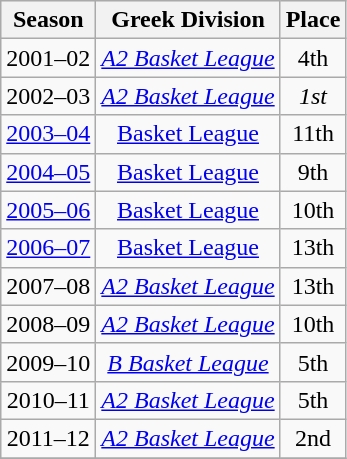<table class="wikitable sortable" style="text-align:center; width: ;">
<tr style="background: #efefef">
<th><strong>Season</strong></th>
<th>Greek Division</th>
<th>Place</th>
</tr>
<tr>
<td>2001–02</td>
<td><em><a href='#'>A2 Basket League</a></em></td>
<td>4th</td>
</tr>
<tr>
<td>2002–03</td>
<td><em><a href='#'>A2 Basket League</a></em></td>
<td><em>1st</em></td>
</tr>
<tr>
<td><a href='#'>2003–04</a></td>
<td><a href='#'>Basket League</a></td>
<td>11th</td>
</tr>
<tr>
<td><a href='#'>2004–05</a></td>
<td><a href='#'>Basket League</a></td>
<td>9th</td>
</tr>
<tr>
<td><a href='#'>2005–06</a></td>
<td><a href='#'>Basket League</a></td>
<td>10th</td>
</tr>
<tr>
<td><a href='#'>2006–07</a></td>
<td><a href='#'>Basket League</a></td>
<td>13th</td>
</tr>
<tr>
<td>2007–08</td>
<td><em><a href='#'>A2 Basket League</a></em></td>
<td>13th</td>
</tr>
<tr>
<td>2008–09</td>
<td><em><a href='#'>A2 Basket League</a></em></td>
<td>10th</td>
</tr>
<tr>
<td>2009–10</td>
<td><em><a href='#'>B Basket League</a></em></td>
<td>5th</td>
</tr>
<tr>
<td>2010–11</td>
<td><em><a href='#'>A2 Basket League</a></em></td>
<td>5th</td>
</tr>
<tr>
<td>2011–12</td>
<td><em><a href='#'>A2 Basket League</a></em></td>
<td>2nd</td>
</tr>
<tr>
</tr>
</table>
